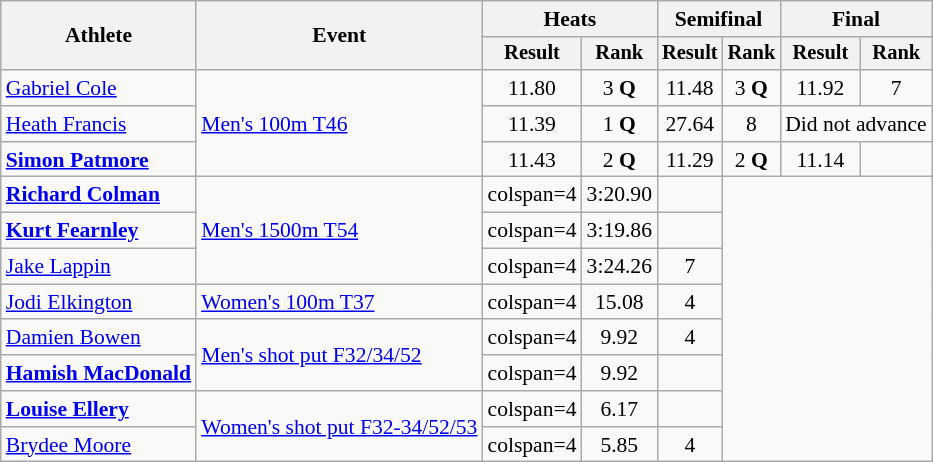<table class=wikitable style="font-size:90%">
<tr>
<th rowspan="2">Athlete</th>
<th rowspan="2">Event</th>
<th colspan="2">Heats</th>
<th colspan="2">Semifinal</th>
<th colspan="2">Final</th>
</tr>
<tr style="font-size:95%">
<th>Result</th>
<th>Rank</th>
<th>Result</th>
<th>Rank</th>
<th>Result</th>
<th>Rank</th>
</tr>
<tr align=center>
<td align=left><a href='#'>Gabriel Cole</a></td>
<td align=left rowspan=3><a href='#'>Men's 100m T46</a></td>
<td>11.80</td>
<td>3 <strong>Q</strong></td>
<td>11.48</td>
<td>3 <strong>Q</strong></td>
<td>11.92</td>
<td>7</td>
</tr>
<tr align=center>
<td align=left><a href='#'>Heath Francis</a></td>
<td>11.39</td>
<td>1 <strong>Q</strong></td>
<td>27.64</td>
<td>8</td>
<td colspan=2>Did not advance</td>
</tr>
<tr align=center>
<td align=left><strong><a href='#'>Simon Patmore</a></strong></td>
<td>11.43</td>
<td>2 <strong>Q</strong></td>
<td>11.29</td>
<td>2 <strong>Q</strong></td>
<td>11.14</td>
<td></td>
</tr>
<tr align=center>
<td align=left><strong><a href='#'>Richard Colman</a></strong></td>
<td align=left rowspan=3><a href='#'>Men's 1500m T54</a></td>
<td>colspan=4 </td>
<td>3:20.90</td>
<td></td>
</tr>
<tr align=center>
<td align=left><strong><a href='#'>Kurt Fearnley</a></strong></td>
<td>colspan=4 </td>
<td>3:19.86</td>
<td></td>
</tr>
<tr align=center>
<td align=left><a href='#'>Jake Lappin</a></td>
<td>colspan=4 </td>
<td>3:24.26</td>
<td>7</td>
</tr>
<tr align=center>
<td align=left><a href='#'>Jodi Elkington</a></td>
<td align=left><a href='#'>Women's 100m T37</a></td>
<td>colspan=4 </td>
<td>15.08</td>
<td>4</td>
</tr>
<tr align=center>
<td align=left><a href='#'>Damien Bowen</a></td>
<td align=left rowspan=2><a href='#'>Men's shot put F32/34/52</a></td>
<td>colspan=4 </td>
<td>9.92</td>
<td>4</td>
</tr>
<tr align=center>
<td align=left><strong><a href='#'>Hamish MacDonald</a></strong></td>
<td>colspan=4 </td>
<td>9.92</td>
<td></td>
</tr>
<tr align=center>
<td align=left><strong><a href='#'>Louise Ellery</a></strong></td>
<td align=left rowspan=2><a href='#'>Women's shot put F32-34/52/53</a></td>
<td>colspan=4 </td>
<td>6.17</td>
<td></td>
</tr>
<tr align=center>
<td align=left><a href='#'>Brydee Moore</a></td>
<td>colspan=4 </td>
<td>5.85</td>
<td>4</td>
</tr>
</table>
